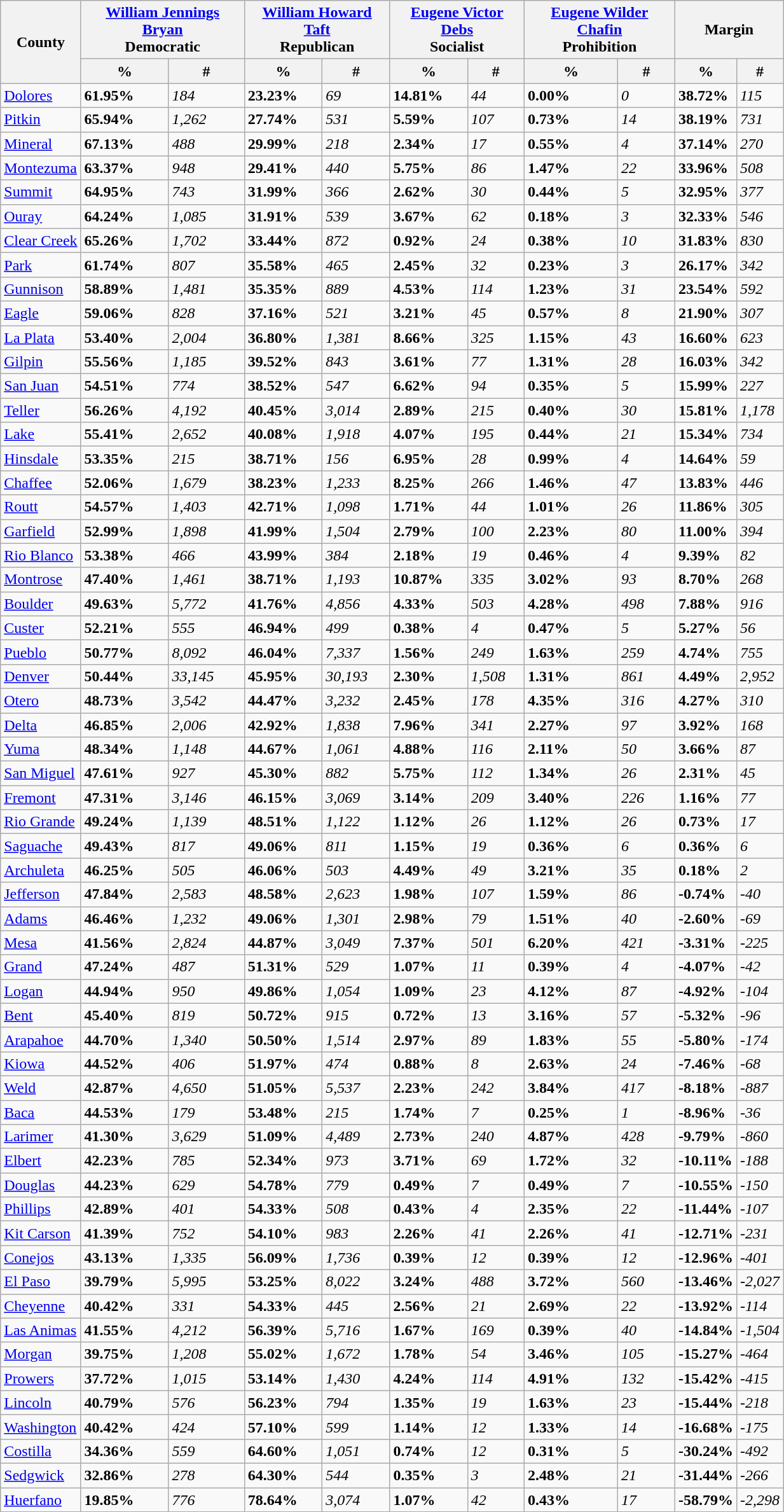<table class="wikitable sortable" width="65%">
<tr>
<th rowspan="2">County</th>
<th colspan="2"><a href='#'>William Jennings Bryan</a><br>Democratic</th>
<th colspan="2"><a href='#'>William Howard Taft</a><br>Republican</th>
<th colspan="2"><a href='#'>Eugene Victor Debs</a><br>Socialist</th>
<th colspan="2"><a href='#'>Eugene Wilder Chafin</a><br>Prohibition</th>
<th colspan="2">Margin</th>
</tr>
<tr>
<th data-sort-type="number">%</th>
<th data-sort-type="number">#</th>
<th data-sort-type="number">%</th>
<th data-sort-type="number">#</th>
<th data-sort-type="number">%</th>
<th data-sort-type="number">#</th>
<th data-sort-type="number">%</th>
<th data-sort-type="number">#</th>
<th data-sort-type="number">%</th>
<th data-sort-type="number">#</th>
</tr>
<tr>
<td><a href='#'>Dolores</a></td>
<td><strong>61.95%</strong></td>
<td><em>184</em></td>
<td><strong>23.23%</strong></td>
<td><em>69</em></td>
<td><strong>14.81%</strong></td>
<td><em>44</em></td>
<td><strong>0.00%</strong></td>
<td><em>0</em></td>
<td><strong>38.72%</strong></td>
<td><em>115</em></td>
</tr>
<tr>
<td><a href='#'>Pitkin</a></td>
<td><strong>65.94%</strong></td>
<td><em>1,262</em></td>
<td><strong>27.74%</strong></td>
<td><em>531</em></td>
<td><strong>5.59%</strong></td>
<td><em>107</em></td>
<td><strong>0.73%</strong></td>
<td><em>14</em></td>
<td><strong>38.19%</strong></td>
<td><em>731</em></td>
</tr>
<tr>
<td><a href='#'>Mineral</a></td>
<td><strong>67.13%</strong></td>
<td><em>488</em></td>
<td><strong>29.99%</strong></td>
<td><em>218</em></td>
<td><strong>2.34%</strong></td>
<td><em>17</em></td>
<td><strong>0.55%</strong></td>
<td><em>4</em></td>
<td><strong>37.14%</strong></td>
<td><em>270</em></td>
</tr>
<tr>
<td><a href='#'>Montezuma</a></td>
<td><strong>63.37%</strong></td>
<td><em>948</em></td>
<td><strong>29.41%</strong></td>
<td><em>440</em></td>
<td><strong>5.75%</strong></td>
<td><em>86</em></td>
<td><strong>1.47%</strong></td>
<td><em>22</em></td>
<td><strong>33.96%</strong></td>
<td><em>508</em></td>
</tr>
<tr>
<td><a href='#'>Summit</a></td>
<td><strong>64.95%</strong></td>
<td><em>743</em></td>
<td><strong>31.99%</strong></td>
<td><em>366</em></td>
<td><strong>2.62%</strong></td>
<td><em>30</em></td>
<td><strong>0.44%</strong></td>
<td><em>5</em></td>
<td><strong>32.95%</strong></td>
<td><em>377</em></td>
</tr>
<tr>
<td><a href='#'>Ouray</a></td>
<td><strong>64.24%</strong></td>
<td><em>1,085</em></td>
<td><strong>31.91%</strong></td>
<td><em>539</em></td>
<td><strong>3.67%</strong></td>
<td><em>62</em></td>
<td><strong>0.18%</strong></td>
<td><em>3</em></td>
<td><strong>32.33%</strong></td>
<td><em>546</em></td>
</tr>
<tr>
<td><a href='#'>Clear Creek</a></td>
<td><strong>65.26%</strong></td>
<td><em>1,702</em></td>
<td><strong>33.44%</strong></td>
<td><em>872</em></td>
<td><strong>0.92%</strong></td>
<td><em>24</em></td>
<td><strong>0.38%</strong></td>
<td><em>10</em></td>
<td><strong>31.83%</strong></td>
<td><em>830</em></td>
</tr>
<tr>
<td><a href='#'>Park</a></td>
<td><strong>61.74%</strong></td>
<td><em>807</em></td>
<td><strong>35.58%</strong></td>
<td><em>465</em></td>
<td><strong>2.45%</strong></td>
<td><em>32</em></td>
<td><strong>0.23%</strong></td>
<td><em>3</em></td>
<td><strong>26.17%</strong></td>
<td><em>342</em></td>
</tr>
<tr>
<td><a href='#'>Gunnison</a></td>
<td><strong>58.89%</strong></td>
<td><em>1,481</em></td>
<td><strong>35.35%</strong></td>
<td><em>889</em></td>
<td><strong>4.53%</strong></td>
<td><em>114</em></td>
<td><strong>1.23%</strong></td>
<td><em>31</em></td>
<td><strong>23.54%</strong></td>
<td><em>592</em></td>
</tr>
<tr>
<td><a href='#'>Eagle</a></td>
<td><strong>59.06%</strong></td>
<td><em>828</em></td>
<td><strong>37.16%</strong></td>
<td><em>521</em></td>
<td><strong>3.21%</strong></td>
<td><em>45</em></td>
<td><strong>0.57%</strong></td>
<td><em>8</em></td>
<td><strong>21.90%</strong></td>
<td><em>307</em></td>
</tr>
<tr>
<td><a href='#'>La Plata</a></td>
<td><strong>53.40%</strong></td>
<td><em>2,004</em></td>
<td><strong>36.80%</strong></td>
<td><em>1,381</em></td>
<td><strong>8.66%</strong></td>
<td><em>325</em></td>
<td><strong>1.15%</strong></td>
<td><em>43</em></td>
<td><strong>16.60%</strong></td>
<td><em>623</em></td>
</tr>
<tr>
<td><a href='#'>Gilpin</a></td>
<td><strong>55.56%</strong></td>
<td><em>1,185</em></td>
<td><strong>39.52%</strong></td>
<td><em>843</em></td>
<td><strong>3.61%</strong></td>
<td><em>77</em></td>
<td><strong>1.31%</strong></td>
<td><em>28</em></td>
<td><strong>16.03%</strong></td>
<td><em>342</em></td>
</tr>
<tr>
<td><a href='#'>San Juan</a></td>
<td><strong>54.51%</strong></td>
<td><em>774</em></td>
<td><strong>38.52%</strong></td>
<td><em>547</em></td>
<td><strong>6.62%</strong></td>
<td><em>94</em></td>
<td><strong>0.35%</strong></td>
<td><em>5</em></td>
<td><strong>15.99%</strong></td>
<td><em>227</em></td>
</tr>
<tr>
<td><a href='#'>Teller</a></td>
<td><strong>56.26%</strong></td>
<td><em>4,192</em></td>
<td><strong>40.45%</strong></td>
<td><em>3,014</em></td>
<td><strong>2.89%</strong></td>
<td><em>215</em></td>
<td><strong>0.40%</strong></td>
<td><em>30</em></td>
<td><strong>15.81%</strong></td>
<td><em>1,178</em></td>
</tr>
<tr>
<td><a href='#'>Lake</a></td>
<td><strong>55.41%</strong></td>
<td><em>2,652</em></td>
<td><strong>40.08%</strong></td>
<td><em>1,918</em></td>
<td><strong>4.07%</strong></td>
<td><em>195</em></td>
<td><strong>0.44%</strong></td>
<td><em>21</em></td>
<td><strong>15.34%</strong></td>
<td><em>734</em></td>
</tr>
<tr>
<td><a href='#'>Hinsdale</a></td>
<td><strong>53.35%</strong></td>
<td><em>215</em></td>
<td><strong>38.71%</strong></td>
<td><em>156</em></td>
<td><strong>6.95%</strong></td>
<td><em>28</em></td>
<td><strong>0.99%</strong></td>
<td><em>4</em></td>
<td><strong>14.64%</strong></td>
<td><em>59</em></td>
</tr>
<tr>
<td><a href='#'>Chaffee</a></td>
<td><strong>52.06%</strong></td>
<td><em>1,679</em></td>
<td><strong>38.23%</strong></td>
<td><em>1,233</em></td>
<td><strong>8.25%</strong></td>
<td><em>266</em></td>
<td><strong>1.46%</strong></td>
<td><em>47</em></td>
<td><strong>13.83%</strong></td>
<td><em>446</em></td>
</tr>
<tr>
<td><a href='#'>Routt</a></td>
<td><strong>54.57%</strong></td>
<td><em>1,403</em></td>
<td><strong>42.71%</strong></td>
<td><em>1,098</em></td>
<td><strong>1.71%</strong></td>
<td><em>44</em></td>
<td><strong>1.01%</strong></td>
<td><em>26</em></td>
<td><strong>11.86%</strong></td>
<td><em>305</em></td>
</tr>
<tr>
<td><a href='#'>Garfield</a></td>
<td><strong>52.99%</strong></td>
<td><em>1,898</em></td>
<td><strong>41.99%</strong></td>
<td><em>1,504</em></td>
<td><strong>2.79%</strong></td>
<td><em>100</em></td>
<td><strong>2.23%</strong></td>
<td><em>80</em></td>
<td><strong>11.00%</strong></td>
<td><em>394</em></td>
</tr>
<tr>
<td><a href='#'>Rio Blanco</a></td>
<td><strong>53.38%</strong></td>
<td><em>466</em></td>
<td><strong>43.99%</strong></td>
<td><em>384</em></td>
<td><strong>2.18%</strong></td>
<td><em>19</em></td>
<td><strong>0.46%</strong></td>
<td><em>4</em></td>
<td><strong>9.39%</strong></td>
<td><em>82</em></td>
</tr>
<tr>
<td><a href='#'>Montrose</a></td>
<td><strong>47.40%</strong></td>
<td><em>1,461</em></td>
<td><strong>38.71%</strong></td>
<td><em>1,193</em></td>
<td><strong>10.87%</strong></td>
<td><em>335</em></td>
<td><strong>3.02%</strong></td>
<td><em>93</em></td>
<td><strong>8.70%</strong></td>
<td><em>268</em></td>
</tr>
<tr>
<td><a href='#'>Boulder</a></td>
<td><strong>49.63%</strong></td>
<td><em>5,772</em></td>
<td><strong>41.76%</strong></td>
<td><em>4,856</em></td>
<td><strong>4.33%</strong></td>
<td><em>503</em></td>
<td><strong>4.28%</strong></td>
<td><em>498</em></td>
<td><strong>7.88%</strong></td>
<td><em>916</em></td>
</tr>
<tr>
<td><a href='#'>Custer</a></td>
<td><strong>52.21%</strong></td>
<td><em>555</em></td>
<td><strong>46.94%</strong></td>
<td><em>499</em></td>
<td><strong>0.38%</strong></td>
<td><em>4</em></td>
<td><strong>0.47%</strong></td>
<td><em>5</em></td>
<td><strong>5.27%</strong></td>
<td><em>56</em></td>
</tr>
<tr>
<td><a href='#'>Pueblo</a></td>
<td><strong>50.77%</strong></td>
<td><em>8,092</em></td>
<td><strong>46.04%</strong></td>
<td><em>7,337</em></td>
<td><strong>1.56%</strong></td>
<td><em>249</em></td>
<td><strong>1.63%</strong></td>
<td><em>259</em></td>
<td><strong>4.74%</strong></td>
<td><em>755</em></td>
</tr>
<tr>
<td><a href='#'>Denver</a></td>
<td><strong>50.44%</strong></td>
<td><em>33,145</em></td>
<td><strong>45.95%</strong></td>
<td><em>30,193</em></td>
<td><strong>2.30%</strong></td>
<td><em>1,508</em></td>
<td><strong>1.31%</strong></td>
<td><em>861</em></td>
<td><strong>4.49%</strong></td>
<td><em>2,952</em></td>
</tr>
<tr>
<td><a href='#'>Otero</a></td>
<td><strong>48.73%</strong></td>
<td><em>3,542</em></td>
<td><strong>44.47%</strong></td>
<td><em>3,232</em></td>
<td><strong>2.45%</strong></td>
<td><em>178</em></td>
<td><strong>4.35%</strong></td>
<td><em>316</em></td>
<td><strong>4.27%</strong></td>
<td><em>310</em></td>
</tr>
<tr>
<td><a href='#'>Delta</a></td>
<td><strong>46.85%</strong></td>
<td><em>2,006</em></td>
<td><strong>42.92%</strong></td>
<td><em>1,838</em></td>
<td><strong>7.96%</strong></td>
<td><em>341</em></td>
<td><strong>2.27%</strong></td>
<td><em>97</em></td>
<td><strong>3.92%</strong></td>
<td><em>168</em></td>
</tr>
<tr>
<td><a href='#'>Yuma</a></td>
<td><strong>48.34%</strong></td>
<td><em>1,148</em></td>
<td><strong>44.67%</strong></td>
<td><em>1,061</em></td>
<td><strong>4.88%</strong></td>
<td><em>116</em></td>
<td><strong>2.11%</strong></td>
<td><em>50</em></td>
<td><strong>3.66%</strong></td>
<td><em>87</em></td>
</tr>
<tr>
<td><a href='#'>San Miguel</a></td>
<td><strong>47.61%</strong></td>
<td><em>927</em></td>
<td><strong>45.30%</strong></td>
<td><em>882</em></td>
<td><strong>5.75%</strong></td>
<td><em>112</em></td>
<td><strong>1.34%</strong></td>
<td><em>26</em></td>
<td><strong>2.31%</strong></td>
<td><em>45</em></td>
</tr>
<tr>
<td><a href='#'>Fremont</a></td>
<td><strong>47.31%</strong></td>
<td><em>3,146</em></td>
<td><strong>46.15%</strong></td>
<td><em>3,069</em></td>
<td><strong>3.14%</strong></td>
<td><em>209</em></td>
<td><strong>3.40%</strong></td>
<td><em>226</em></td>
<td><strong>1.16%</strong></td>
<td><em>77</em></td>
</tr>
<tr>
<td><a href='#'>Rio Grande</a></td>
<td><strong>49.24%</strong></td>
<td><em>1,139</em></td>
<td><strong>48.51%</strong></td>
<td><em>1,122</em></td>
<td><strong>1.12%</strong></td>
<td><em>26</em></td>
<td><strong>1.12%</strong></td>
<td><em>26</em></td>
<td><strong>0.73%</strong></td>
<td><em>17</em></td>
</tr>
<tr>
<td><a href='#'>Saguache</a></td>
<td><strong>49.43%</strong></td>
<td><em>817</em></td>
<td><strong>49.06%</strong></td>
<td><em>811</em></td>
<td><strong>1.15%</strong></td>
<td><em>19</em></td>
<td><strong>0.36%</strong></td>
<td><em>6</em></td>
<td><strong>0.36%</strong></td>
<td><em>6</em></td>
</tr>
<tr>
<td><a href='#'>Archuleta</a></td>
<td><strong>46.25%</strong></td>
<td><em>505</em></td>
<td><strong>46.06%</strong></td>
<td><em>503</em></td>
<td><strong>4.49%</strong></td>
<td><em>49</em></td>
<td><strong>3.21%</strong></td>
<td><em>35</em></td>
<td><strong>0.18%</strong></td>
<td><em>2</em></td>
</tr>
<tr>
<td><a href='#'>Jefferson</a></td>
<td><strong>47.84%</strong></td>
<td><em>2,583</em></td>
<td><strong>48.58%</strong></td>
<td><em>2,623</em></td>
<td><strong>1.98%</strong></td>
<td><em>107</em></td>
<td><strong>1.59%</strong></td>
<td><em>86</em></td>
<td><strong>-0.74%</strong></td>
<td><em>-40</em></td>
</tr>
<tr>
<td><a href='#'>Adams</a></td>
<td><strong>46.46%</strong></td>
<td><em>1,232</em></td>
<td><strong>49.06%</strong></td>
<td><em>1,301</em></td>
<td><strong>2.98%</strong></td>
<td><em>79</em></td>
<td><strong>1.51%</strong></td>
<td><em>40</em></td>
<td><strong>-2.60%</strong></td>
<td><em>-69</em></td>
</tr>
<tr>
<td><a href='#'>Mesa</a></td>
<td><strong>41.56%</strong></td>
<td><em>2,824</em></td>
<td><strong>44.87%</strong></td>
<td><em>3,049</em></td>
<td><strong>7.37%</strong></td>
<td><em>501</em></td>
<td><strong>6.20%</strong></td>
<td><em>421</em></td>
<td><strong>-3.31%</strong></td>
<td><em>-225</em></td>
</tr>
<tr>
<td><a href='#'>Grand</a></td>
<td><strong>47.24%</strong></td>
<td><em>487</em></td>
<td><strong>51.31%</strong></td>
<td><em>529</em></td>
<td><strong>1.07%</strong></td>
<td><em>11</em></td>
<td><strong>0.39%</strong></td>
<td><em>4</em></td>
<td><strong>-4.07%</strong></td>
<td><em>-42</em></td>
</tr>
<tr>
<td><a href='#'>Logan</a></td>
<td><strong>44.94%</strong></td>
<td><em>950</em></td>
<td><strong>49.86%</strong></td>
<td><em>1,054</em></td>
<td><strong>1.09%</strong></td>
<td><em>23</em></td>
<td><strong>4.12%</strong></td>
<td><em>87</em></td>
<td><strong>-4.92%</strong></td>
<td><em>-104</em></td>
</tr>
<tr>
<td><a href='#'>Bent</a></td>
<td><strong>45.40%</strong></td>
<td><em>819</em></td>
<td><strong>50.72%</strong></td>
<td><em>915</em></td>
<td><strong>0.72%</strong></td>
<td><em>13</em></td>
<td><strong>3.16%</strong></td>
<td><em>57</em></td>
<td><strong>-5.32%</strong></td>
<td><em>-96</em></td>
</tr>
<tr>
<td><a href='#'>Arapahoe</a></td>
<td><strong>44.70%</strong></td>
<td><em>1,340</em></td>
<td><strong>50.50%</strong></td>
<td><em>1,514</em></td>
<td><strong>2.97%</strong></td>
<td><em>89</em></td>
<td><strong>1.83%</strong></td>
<td><em>55</em></td>
<td><strong>-5.80%</strong></td>
<td><em>-174</em></td>
</tr>
<tr>
<td><a href='#'>Kiowa</a></td>
<td><strong>44.52%</strong></td>
<td><em>406</em></td>
<td><strong>51.97%</strong></td>
<td><em>474</em></td>
<td><strong>0.88%</strong></td>
<td><em>8</em></td>
<td><strong>2.63%</strong></td>
<td><em>24</em></td>
<td><strong>-7.46%</strong></td>
<td><em>-68</em></td>
</tr>
<tr>
<td><a href='#'>Weld</a></td>
<td><strong>42.87%</strong></td>
<td><em>4,650</em></td>
<td><strong>51.05%</strong></td>
<td><em>5,537</em></td>
<td><strong>2.23%</strong></td>
<td><em>242</em></td>
<td><strong>3.84%</strong></td>
<td><em>417</em></td>
<td><strong>-8.18%</strong></td>
<td><em>-887</em></td>
</tr>
<tr>
<td><a href='#'>Baca</a></td>
<td><strong>44.53%</strong></td>
<td><em>179</em></td>
<td><strong>53.48%</strong></td>
<td><em>215</em></td>
<td><strong>1.74%</strong></td>
<td><em>7</em></td>
<td><strong>0.25%</strong></td>
<td><em>1</em></td>
<td><strong>-8.96%</strong></td>
<td><em>-36</em></td>
</tr>
<tr>
<td><a href='#'>Larimer</a></td>
<td><strong>41.30%</strong></td>
<td><em>3,629</em></td>
<td><strong>51.09%</strong></td>
<td><em>4,489</em></td>
<td><strong>2.73%</strong></td>
<td><em>240</em></td>
<td><strong>4.87%</strong></td>
<td><em>428</em></td>
<td><strong>-9.79%</strong></td>
<td><em>-860</em></td>
</tr>
<tr>
<td><a href='#'>Elbert</a></td>
<td><strong>42.23%</strong></td>
<td><em>785</em></td>
<td><strong>52.34%</strong></td>
<td><em>973</em></td>
<td><strong>3.71%</strong></td>
<td><em>69</em></td>
<td><strong>1.72%</strong></td>
<td><em>32</em></td>
<td><strong>-10.11%</strong></td>
<td><em>-188</em></td>
</tr>
<tr>
<td><a href='#'>Douglas</a></td>
<td><strong>44.23%</strong></td>
<td><em>629</em></td>
<td><strong>54.78%</strong></td>
<td><em>779</em></td>
<td><strong>0.49%</strong></td>
<td><em>7</em></td>
<td><strong>0.49%</strong></td>
<td><em>7</em></td>
<td><strong>-10.55%</strong></td>
<td><em>-150</em></td>
</tr>
<tr>
<td><a href='#'>Phillips</a></td>
<td><strong>42.89%</strong></td>
<td><em>401</em></td>
<td><strong>54.33%</strong></td>
<td><em>508</em></td>
<td><strong>0.43%</strong></td>
<td><em>4</em></td>
<td><strong>2.35%</strong></td>
<td><em>22</em></td>
<td><strong>-11.44%</strong></td>
<td><em>-107</em></td>
</tr>
<tr>
<td><a href='#'>Kit Carson</a></td>
<td><strong>41.39%</strong></td>
<td><em>752</em></td>
<td><strong>54.10%</strong></td>
<td><em>983</em></td>
<td><strong>2.26%</strong></td>
<td><em>41</em></td>
<td><strong>2.26%</strong></td>
<td><em>41</em></td>
<td><strong>-12.71%</strong></td>
<td><em>-231</em></td>
</tr>
<tr>
<td><a href='#'>Conejos</a></td>
<td><strong>43.13%</strong></td>
<td><em>1,335</em></td>
<td><strong>56.09%</strong></td>
<td><em>1,736</em></td>
<td><strong>0.39%</strong></td>
<td><em>12</em></td>
<td><strong>0.39%</strong></td>
<td><em>12</em></td>
<td><strong>-12.96%</strong></td>
<td><em>-401</em></td>
</tr>
<tr>
<td><a href='#'>El Paso</a></td>
<td><strong>39.79%</strong></td>
<td><em>5,995</em></td>
<td><strong>53.25%</strong></td>
<td><em>8,022</em></td>
<td><strong>3.24%</strong></td>
<td><em>488</em></td>
<td><strong>3.72%</strong></td>
<td><em>560</em></td>
<td><strong>-13.46%</strong></td>
<td><em>-2,027</em></td>
</tr>
<tr>
<td><a href='#'>Cheyenne</a></td>
<td><strong>40.42%</strong></td>
<td><em>331</em></td>
<td><strong>54.33%</strong></td>
<td><em>445</em></td>
<td><strong>2.56%</strong></td>
<td><em>21</em></td>
<td><strong>2.69%</strong></td>
<td><em>22</em></td>
<td><strong>-13.92%</strong></td>
<td><em>-114</em></td>
</tr>
<tr>
<td><a href='#'>Las Animas</a></td>
<td><strong>41.55%</strong></td>
<td><em>4,212</em></td>
<td><strong>56.39%</strong></td>
<td><em>5,716</em></td>
<td><strong>1.67%</strong></td>
<td><em>169</em></td>
<td><strong>0.39%</strong></td>
<td><em>40</em></td>
<td><strong>-14.84%</strong></td>
<td><em>-1,504</em></td>
</tr>
<tr>
<td><a href='#'>Morgan</a></td>
<td><strong>39.75%</strong></td>
<td><em>1,208</em></td>
<td><strong>55.02%</strong></td>
<td><em>1,672</em></td>
<td><strong>1.78%</strong></td>
<td><em>54</em></td>
<td><strong>3.46%</strong></td>
<td><em>105</em></td>
<td><strong>-15.27%</strong></td>
<td><em>-464</em></td>
</tr>
<tr>
<td><a href='#'>Prowers</a></td>
<td><strong>37.72%</strong></td>
<td><em>1,015</em></td>
<td><strong>53.14%</strong></td>
<td><em>1,430</em></td>
<td><strong>4.24%</strong></td>
<td><em>114</em></td>
<td><strong>4.91%</strong></td>
<td><em>132</em></td>
<td><strong>-15.42%</strong></td>
<td><em>-415</em></td>
</tr>
<tr>
<td><a href='#'>Lincoln</a></td>
<td><strong>40.79%</strong></td>
<td><em>576</em></td>
<td><strong>56.23%</strong></td>
<td><em>794</em></td>
<td><strong>1.35%</strong></td>
<td><em>19</em></td>
<td><strong>1.63%</strong></td>
<td><em>23</em></td>
<td><strong>-15.44%</strong></td>
<td><em>-218</em></td>
</tr>
<tr>
<td><a href='#'>Washington</a></td>
<td><strong>40.42%</strong></td>
<td><em>424</em></td>
<td><strong>57.10%</strong></td>
<td><em>599</em></td>
<td><strong>1.14%</strong></td>
<td><em>12</em></td>
<td><strong>1.33%</strong></td>
<td><em>14</em></td>
<td><strong>-16.68%</strong></td>
<td><em>-175</em></td>
</tr>
<tr>
<td><a href='#'>Costilla</a></td>
<td><strong>34.36%</strong></td>
<td><em>559</em></td>
<td><strong>64.60%</strong></td>
<td><em>1,051</em></td>
<td><strong>0.74%</strong></td>
<td><em>12</em></td>
<td><strong>0.31%</strong></td>
<td><em>5</em></td>
<td><strong>-30.24%</strong></td>
<td><em>-492</em></td>
</tr>
<tr>
<td><a href='#'>Sedgwick</a></td>
<td><strong>32.86%</strong></td>
<td><em>278</em></td>
<td><strong>64.30%</strong></td>
<td><em>544</em></td>
<td><strong>0.35%</strong></td>
<td><em>3</em></td>
<td><strong>2.48%</strong></td>
<td><em>21</em></td>
<td><strong>-31.44%</strong></td>
<td><em>-266</em></td>
</tr>
<tr>
<td><a href='#'>Huerfano</a></td>
<td><strong>19.85%</strong></td>
<td><em>776</em></td>
<td><strong>78.64%</strong></td>
<td><em>3,074</em></td>
<td><strong>1.07%</strong></td>
<td><em>42</em></td>
<td><strong>0.43%</strong></td>
<td><em>17</em></td>
<td><strong>-58.79%</strong></td>
<td><em>-2,298</em></td>
</tr>
</table>
